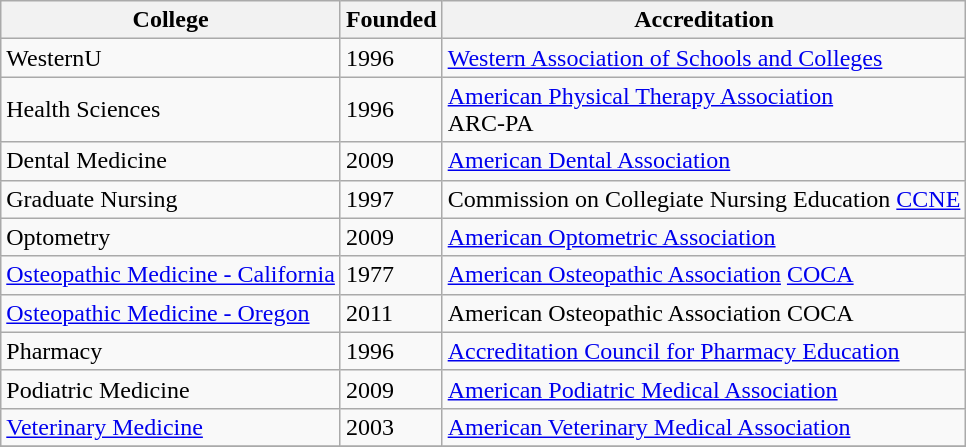<table class="wikitable floatright sortable" left>
<tr>
<th>College</th>
<th>Founded</th>
<th>Accreditation</th>
</tr>
<tr>
<td>WesternU</td>
<td>1996</td>
<td><a href='#'>Western Association of Schools and Colleges</a></td>
</tr>
<tr>
<td>Health Sciences</td>
<td>1996</td>
<td><a href='#'>American Physical Therapy Association</a><br> ARC-PA</td>
</tr>
<tr>
<td>Dental Medicine</td>
<td>2009</td>
<td><a href='#'>American Dental Association</a></td>
</tr>
<tr>
<td>Graduate Nursing</td>
<td>1997</td>
<td>Commission on Collegiate Nursing Education <a href='#'>CCNE</a></td>
</tr>
<tr>
<td>Optometry</td>
<td>2009</td>
<td><a href='#'>American Optometric Association</a></td>
</tr>
<tr>
<td><a href='#'>Osteopathic Medicine - California</a></td>
<td>1977</td>
<td><a href='#'>American Osteopathic Association</a> <a href='#'>COCA</a></td>
</tr>
<tr>
<td><a href='#'>Osteopathic Medicine - Oregon</a></td>
<td>2011</td>
<td>American Osteopathic Association COCA</td>
</tr>
<tr>
<td>Pharmacy</td>
<td>1996</td>
<td><a href='#'>Accreditation Council for Pharmacy Education</a></td>
</tr>
<tr>
<td>Podiatric Medicine</td>
<td>2009</td>
<td><a href='#'>American Podiatric Medical Association</a></td>
</tr>
<tr>
<td><a href='#'>Veterinary Medicine</a></td>
<td>2003</td>
<td><a href='#'>American Veterinary Medical Association</a></td>
</tr>
<tr>
</tr>
</table>
